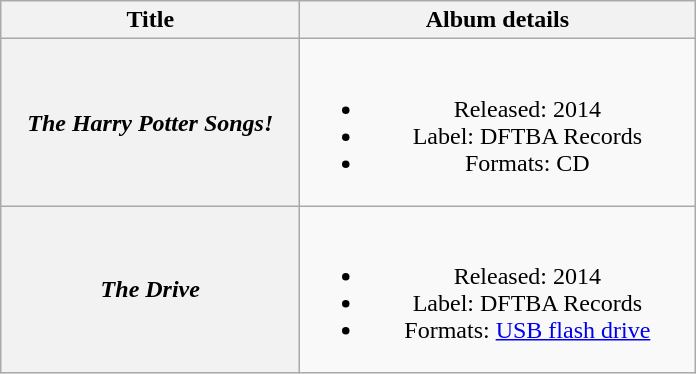<table class="wikitable plainrowheaders" style="text-align:center;" border="1">
<tr>
<th scope="col" rowspan="1" style="width:12em;">Title</th>
<th scope="col" rowspan="1" style="width:16em;">Album details</th>
</tr>
<tr>
<th scope="row"><em>The Harry Potter Songs!</em></th>
<td><br><ul><li>Released: 2014</li><li>Label: DFTBA Records</li><li>Formats: CD</li></ul></td>
</tr>
<tr>
<th scope="row"><em>The Drive</em></th>
<td><br><ul><li>Released: 2014</li><li>Label: DFTBA Records</li><li>Formats: <a href='#'>USB flash drive</a></li></ul></td>
</tr>
</table>
